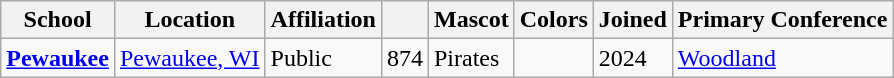<table class="wikitable sortable">
<tr>
<th>School</th>
<th>Location</th>
<th>Affiliation</th>
<th></th>
<th>Mascot</th>
<th>Colors</th>
<th>Joined</th>
<th>Primary Conference</th>
</tr>
<tr>
<td><strong><a href='#'>Pewaukee</a></strong></td>
<td><a href='#'>Pewaukee, WI</a></td>
<td>Public</td>
<td>874</td>
<td>Pirates</td>
<td> </td>
<td>2024</td>
<td><a href='#'>Woodland</a></td>
</tr>
</table>
